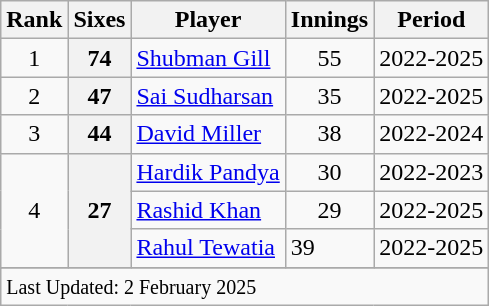<table class="wikitable sortable">
<tr>
<th scope=col>Rank</th>
<th scope=col>Sixes</th>
<th scope=col>Player</th>
<th scope=col>Innings</th>
<th scope=col>Period</th>
</tr>
<tr>
<td align="center">1</td>
<th scope="row" style="text-align:center;">74</th>
<td><a href='#'>Shubman Gill</a></td>
<td align="center">55</td>
<td>2022-2025</td>
</tr>
<tr>
<td align="center">2</td>
<th scope="row" style="text-align:center;">47</th>
<td><a href='#'>Sai Sudharsan</a></td>
<td align="center">35</td>
<td>2022-2025</td>
</tr>
<tr>
<td align="center">3</td>
<th scope="row" style="text-align:center;">44</th>
<td><a href='#'>David Miller</a></td>
<td align="center">38</td>
<td>2022-2024</td>
</tr>
<tr>
<td rowspan="3" align="center">4</td>
<th rowspan="3" scope="row" style="text-align:center;">27</th>
<td><a href='#'>Hardik Pandya</a></td>
<td align="center">30</td>
<td>2022-2023</td>
</tr>
<tr>
<td><a href='#'>Rashid Khan</a></td>
<td align="center">29</td>
<td>2022-2025</td>
</tr>
<tr>
<td><a href='#'>Rahul Tewatia</a></td>
<td>39</td>
<td>2022-2025</td>
</tr>
<tr>
</tr>
<tr class=sortbottom>
<td colspan=6><small>Last Updated: 2 February 2025</small></td>
</tr>
</table>
